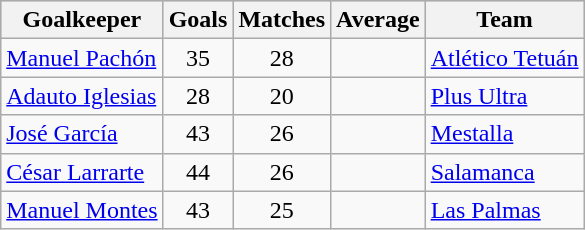<table class="wikitable sortable" class="wikitable">
<tr style="background:#ccc; text-align:center;">
<th>Goalkeeper</th>
<th>Goals</th>
<th>Matches</th>
<th>Average</th>
<th>Team</th>
</tr>
<tr>
<td> <a href='#'>Manuel Pachón</a></td>
<td style="text-align:center;">35</td>
<td style="text-align:center;">28</td>
<td style="text-align:center;"></td>
<td><a href='#'>Atlético Tetuán</a></td>
</tr>
<tr>
<td> <a href='#'>Adauto Iglesias</a></td>
<td style="text-align:center;">28</td>
<td style="text-align:center;">20</td>
<td style="text-align:center;"></td>
<td><a href='#'>Plus Ultra</a></td>
</tr>
<tr>
<td> <a href='#'>José García</a></td>
<td style="text-align:center;">43</td>
<td style="text-align:center;">26</td>
<td style="text-align:center;"></td>
<td><a href='#'>Mestalla</a></td>
</tr>
<tr>
<td> <a href='#'>César Larrarte</a></td>
<td style="text-align:center;">44</td>
<td style="text-align:center;">26</td>
<td style="text-align:center;"></td>
<td><a href='#'>Salamanca</a></td>
</tr>
<tr>
<td> <a href='#'>Manuel Montes</a></td>
<td style="text-align:center;">43</td>
<td style="text-align:center;">25</td>
<td style="text-align:center;"></td>
<td><a href='#'>Las Palmas</a></td>
</tr>
</table>
